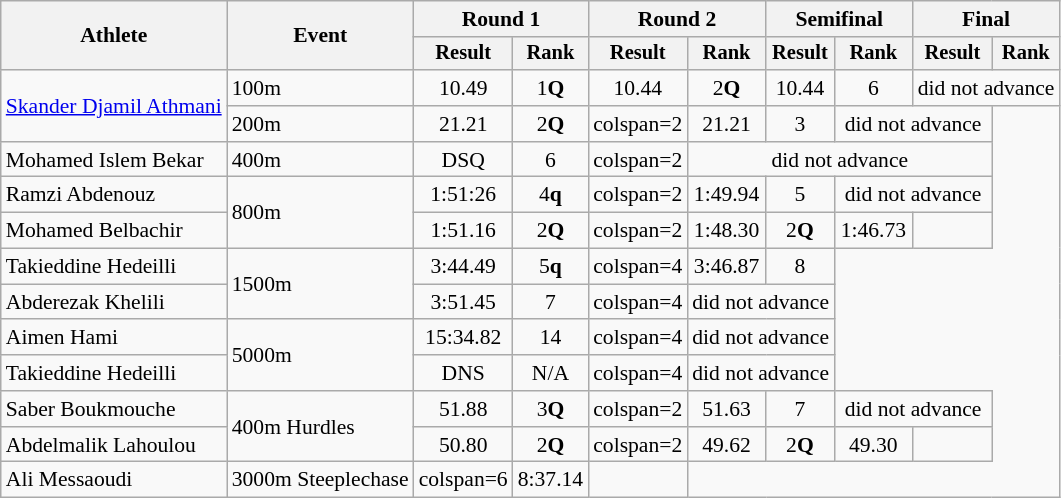<table class="wikitable" style="font-size:90%">
<tr>
<th rowspan="2">Athlete</th>
<th rowspan="2">Event</th>
<th colspan="2">Round 1</th>
<th colspan="2">Round 2</th>
<th colspan="2">Semifinal</th>
<th colspan="2">Final</th>
</tr>
<tr style="font-size:95%">
<th>Result</th>
<th>Rank</th>
<th>Result</th>
<th>Rank</th>
<th>Result</th>
<th>Rank</th>
<th>Result</th>
<th>Rank</th>
</tr>
<tr align=center>
<td align=left rowspan=2><a href='#'>Skander Djamil Athmani</a></td>
<td align=left>100m</td>
<td>10.49</td>
<td>1<strong>Q</strong></td>
<td>10.44</td>
<td>2<strong>Q</strong></td>
<td>10.44</td>
<td>6</td>
<td colspan=2>did not advance</td>
</tr>
<tr align=center>
<td align=left>200m</td>
<td>21.21</td>
<td>2<strong>Q</strong></td>
<td>colspan=2 </td>
<td>21.21</td>
<td>3</td>
<td colspan=2>did not advance</td>
</tr>
<tr align=center>
<td align=left>Mohamed Islem Bekar</td>
<td align=left>400m</td>
<td>DSQ</td>
<td>6</td>
<td>colspan=2 </td>
<td colspan=4>did not advance</td>
</tr>
<tr align=center>
<td align=left>Ramzi Abdenouz</td>
<td align=left rowspan=2>800m</td>
<td>1:51:26</td>
<td>4<strong>q</strong></td>
<td>colspan=2 </td>
<td>1:49.94</td>
<td>5</td>
<td colspan=2>did not advance</td>
</tr>
<tr align=center>
<td align=left>Mohamed Belbachir</td>
<td>1:51.16</td>
<td>2<strong>Q</strong></td>
<td>colspan=2 </td>
<td>1:48.30</td>
<td>2<strong>Q</strong></td>
<td>1:46.73</td>
<td></td>
</tr>
<tr align=center>
<td align=left>Takieddine Hedeilli</td>
<td align=left rowspan=2>1500m</td>
<td>3:44.49</td>
<td>5<strong>q</strong></td>
<td>colspan=4 </td>
<td>3:46.87</td>
<td>8</td>
</tr>
<tr align=center>
<td align=left>Abderezak Khelili</td>
<td>3:51.45</td>
<td>7</td>
<td>colspan=4 </td>
<td colspan=2>did not advance</td>
</tr>
<tr align=center>
<td align=left>Aimen Hami</td>
<td align=left rowspan=2>5000m</td>
<td>15:34.82</td>
<td>14</td>
<td>colspan=4 </td>
<td colspan=2>did not advance</td>
</tr>
<tr align=center>
<td align=left>Takieddine Hedeilli</td>
<td>DNS</td>
<td>N/A</td>
<td>colspan=4 </td>
<td colspan=2>did not advance</td>
</tr>
<tr align=center>
<td align=left>Saber Boukmouche</td>
<td align=left rowspan=2>400m Hurdles</td>
<td>51.88</td>
<td>3<strong>Q</strong></td>
<td>colspan=2 </td>
<td>51.63</td>
<td>7</td>
<td colspan=2>did not advance</td>
</tr>
<tr align=center>
<td align=left>Abdelmalik Lahoulou</td>
<td>50.80</td>
<td>2<strong>Q</strong></td>
<td>colspan=2 </td>
<td>49.62</td>
<td>2<strong>Q</strong></td>
<td>49.30</td>
<td></td>
</tr>
<tr align=center>
<td align=left>Ali Messaoudi</td>
<td>3000m Steeplechase</td>
<td>colspan=6 </td>
<td>8:37.14</td>
<td></td>
</tr>
</table>
